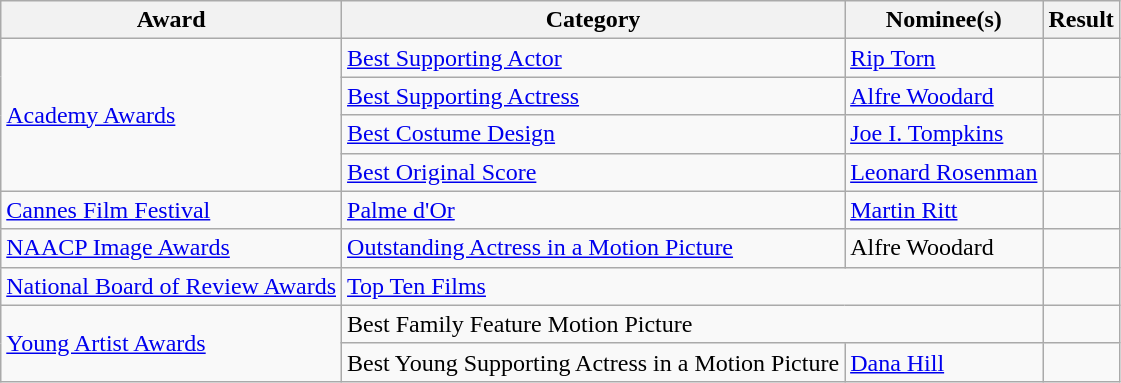<table class="wikitable plainrowheaders">
<tr>
<th>Award</th>
<th>Category</th>
<th>Nominee(s)</th>
<th>Result</th>
</tr>
<tr>
<td rowspan="4"><a href='#'>Academy Awards</a></td>
<td><a href='#'>Best Supporting Actor</a></td>
<td><a href='#'>Rip Torn</a></td>
<td></td>
</tr>
<tr>
<td><a href='#'>Best Supporting Actress</a></td>
<td><a href='#'>Alfre Woodard</a></td>
<td></td>
</tr>
<tr>
<td><a href='#'>Best Costume Design</a></td>
<td><a href='#'>Joe I. Tompkins</a></td>
<td></td>
</tr>
<tr>
<td><a href='#'>Best Original Score</a></td>
<td><a href='#'>Leonard Rosenman</a></td>
<td></td>
</tr>
<tr>
<td><a href='#'>Cannes Film Festival</a></td>
<td><a href='#'>Palme d'Or</a></td>
<td><a href='#'>Martin Ritt</a></td>
<td></td>
</tr>
<tr>
<td><a href='#'>NAACP Image Awards</a></td>
<td><a href='#'>Outstanding Actress in a Motion Picture</a></td>
<td>Alfre Woodard</td>
<td></td>
</tr>
<tr>
<td><a href='#'>National Board of Review Awards</a></td>
<td colspan="2"><a href='#'>Top Ten Films</a></td>
<td></td>
</tr>
<tr>
<td rowspan="2"><a href='#'>Young Artist Awards</a></td>
<td colspan="2">Best Family Feature Motion Picture</td>
<td></td>
</tr>
<tr>
<td>Best Young Supporting Actress in a Motion Picture</td>
<td><a href='#'>Dana Hill</a></td>
<td></td>
</tr>
</table>
